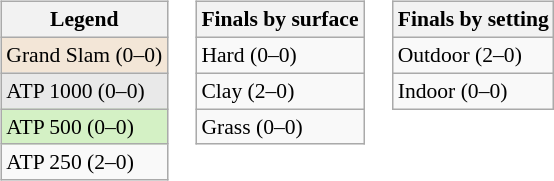<table>
<tr style="vertical-align:top">
<td><br><table class=wikitable style="font-size:90%">
<tr>
<th>Legend</th>
</tr>
<tr style="background:#F3E6D7;">
<td>Grand Slam (0–0)</td>
</tr>
<tr style="background:#E9E9E9;">
<td>ATP 1000 (0–0)</td>
</tr>
<tr style="background:#D4F1C5;">
<td>ATP 500 (0–0)</td>
</tr>
<tr>
<td>ATP 250 (2–0)</td>
</tr>
</table>
</td>
<td><br><table class=wikitable style="font-size:90%">
<tr>
<th>Finals by surface</th>
</tr>
<tr>
<td>Hard (0–0)</td>
</tr>
<tr>
<td>Clay (2–0)</td>
</tr>
<tr>
<td>Grass (0–0)</td>
</tr>
</table>
</td>
<td><br><table class=wikitable style="font-size:90%">
<tr>
<th>Finals by setting</th>
</tr>
<tr>
<td>Outdoor (2–0)</td>
</tr>
<tr>
<td>Indoor (0–0)</td>
</tr>
</table>
</td>
</tr>
</table>
